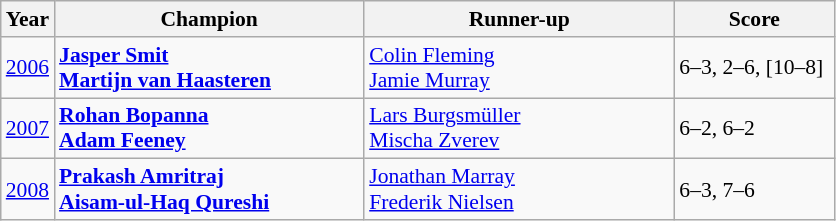<table class="wikitable" style="font-size:90%">
<tr>
<th>Year</th>
<th width="200">Champion</th>
<th width="200">Runner-up</th>
<th width="100">Score</th>
</tr>
<tr>
<td><a href='#'>2006</a></td>
<td> <strong><a href='#'>Jasper Smit</a></strong> <br>  <strong><a href='#'>Martijn van Haasteren</a></strong></td>
<td> <a href='#'>Colin Fleming</a> <br>  <a href='#'>Jamie Murray</a></td>
<td>6–3, 2–6, [10–8]</td>
</tr>
<tr>
<td><a href='#'>2007</a></td>
<td> <strong><a href='#'>Rohan Bopanna</a></strong> <br>  <strong><a href='#'>Adam Feeney</a></strong></td>
<td> <a href='#'>Lars Burgsmüller</a> <br>  <a href='#'>Mischa Zverev</a></td>
<td>6–2, 6–2</td>
</tr>
<tr>
<td><a href='#'>2008</a></td>
<td> <strong><a href='#'>Prakash Amritraj</a></strong> <br>  <strong><a href='#'>Aisam-ul-Haq Qureshi</a></strong></td>
<td> <a href='#'>Jonathan Marray</a> <br>  <a href='#'>Frederik Nielsen</a></td>
<td>6–3, 7–6</td>
</tr>
</table>
